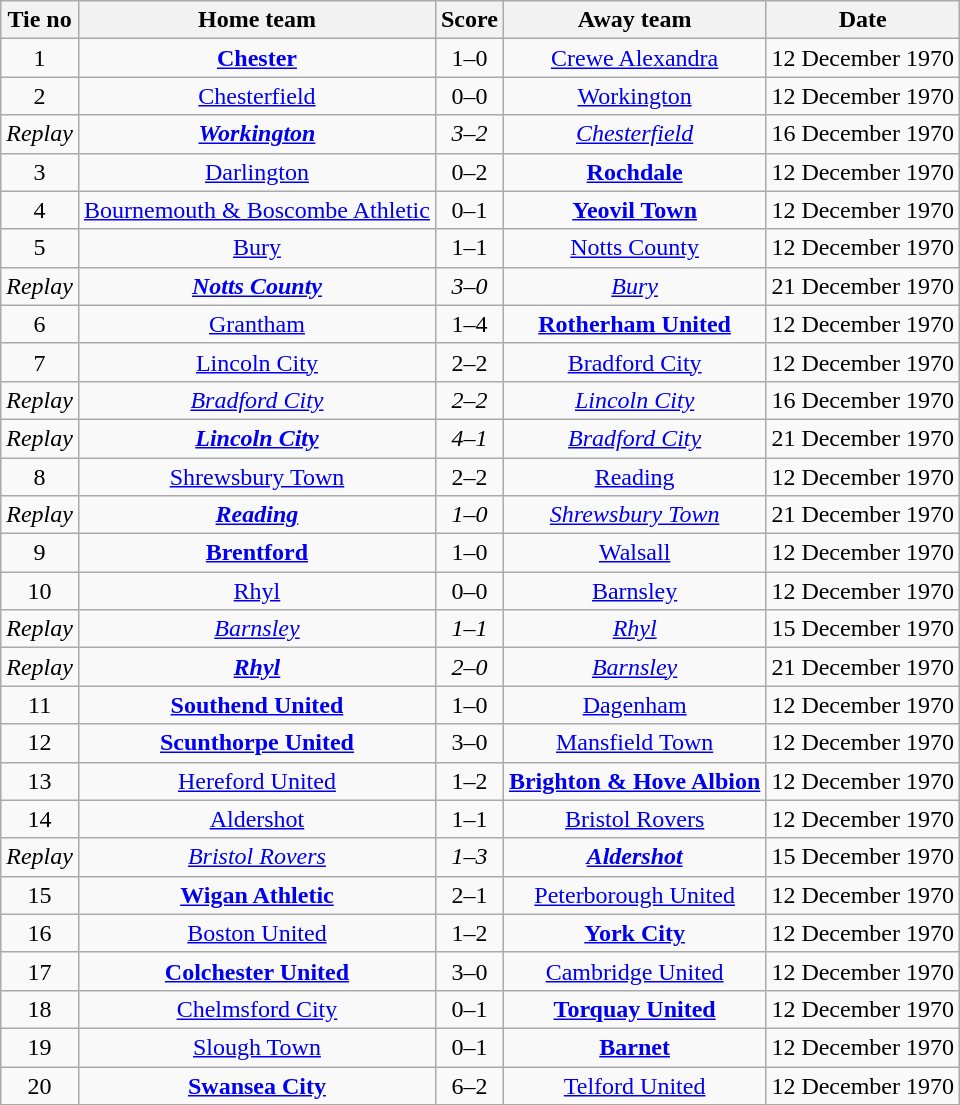<table class="wikitable" style="text-align: center">
<tr>
<th>Tie no</th>
<th>Home team</th>
<th>Score</th>
<th>Away team</th>
<th>Date</th>
</tr>
<tr>
<td>1</td>
<td><strong><a href='#'>Chester</a></strong></td>
<td>1–0</td>
<td><a href='#'>Crewe Alexandra</a></td>
<td>12 December 1970</td>
</tr>
<tr>
<td>2</td>
<td><a href='#'>Chesterfield</a></td>
<td>0–0</td>
<td><a href='#'>Workington</a></td>
<td>12 December 1970</td>
</tr>
<tr>
<td><em>Replay</em></td>
<td><strong><em><a href='#'>Workington</a></em></strong></td>
<td><em>3–2</em></td>
<td><em><a href='#'>Chesterfield</a></em></td>
<td>16 December 1970</td>
</tr>
<tr>
<td>3</td>
<td><a href='#'>Darlington</a></td>
<td>0–2</td>
<td><strong><a href='#'>Rochdale</a></strong></td>
<td>12 December 1970</td>
</tr>
<tr>
<td>4</td>
<td><a href='#'>Bournemouth & Boscombe Athletic</a></td>
<td>0–1</td>
<td><strong><a href='#'>Yeovil Town</a></strong></td>
<td>12 December 1970</td>
</tr>
<tr>
<td>5</td>
<td><a href='#'>Bury</a></td>
<td>1–1</td>
<td><a href='#'>Notts County</a></td>
<td>12 December 1970</td>
</tr>
<tr>
<td><em>Replay</em></td>
<td><strong><em><a href='#'>Notts County</a></em></strong></td>
<td><em>3–0</em></td>
<td><em><a href='#'>Bury</a></em></td>
<td>21 December 1970</td>
</tr>
<tr>
<td>6</td>
<td><a href='#'>Grantham</a></td>
<td>1–4</td>
<td><strong><a href='#'>Rotherham United</a></strong></td>
<td>12 December 1970</td>
</tr>
<tr>
<td>7</td>
<td><a href='#'>Lincoln City</a></td>
<td>2–2</td>
<td><a href='#'>Bradford City</a></td>
<td>12 December 1970</td>
</tr>
<tr>
<td><em>Replay</em></td>
<td><em><a href='#'>Bradford City</a></em></td>
<td><em>2–2</em></td>
<td><em><a href='#'>Lincoln City</a></em></td>
<td>16 December 1970</td>
</tr>
<tr>
<td><em>Replay</em></td>
<td><strong><em><a href='#'>Lincoln City</a></em></strong></td>
<td><em>4–1</em></td>
<td><em><a href='#'>Bradford City</a></em></td>
<td>21 December 1970</td>
</tr>
<tr>
<td>8</td>
<td><a href='#'>Shrewsbury Town</a></td>
<td>2–2</td>
<td><a href='#'>Reading</a></td>
<td>12 December 1970</td>
</tr>
<tr>
<td><em>Replay</em></td>
<td><strong><em><a href='#'>Reading</a></em></strong></td>
<td><em>1–0</em></td>
<td><em><a href='#'>Shrewsbury Town</a></em></td>
<td>21 December 1970</td>
</tr>
<tr>
<td>9</td>
<td><strong><a href='#'>Brentford</a></strong></td>
<td>1–0</td>
<td><a href='#'>Walsall</a></td>
<td>12 December 1970</td>
</tr>
<tr>
<td>10</td>
<td><a href='#'>Rhyl</a></td>
<td>0–0</td>
<td><a href='#'>Barnsley</a></td>
<td>12 December 1970</td>
</tr>
<tr>
<td><em>Replay</em></td>
<td><em><a href='#'>Barnsley</a></em></td>
<td><em>1–1</em></td>
<td><em><a href='#'>Rhyl</a></em></td>
<td>15 December 1970</td>
</tr>
<tr>
<td><em>Replay</em></td>
<td><strong><em><a href='#'>Rhyl</a></em></strong></td>
<td><em>2–0</em></td>
<td><em><a href='#'>Barnsley</a></em></td>
<td>21 December 1970</td>
</tr>
<tr>
<td>11</td>
<td><strong><a href='#'>Southend United</a></strong></td>
<td>1–0</td>
<td><a href='#'>Dagenham</a></td>
<td>12 December 1970</td>
</tr>
<tr>
<td>12</td>
<td><strong><a href='#'>Scunthorpe United</a></strong></td>
<td>3–0</td>
<td><a href='#'>Mansfield Town</a></td>
<td>12 December 1970</td>
</tr>
<tr>
<td>13</td>
<td><a href='#'>Hereford United</a></td>
<td>1–2</td>
<td><strong><a href='#'>Brighton & Hove Albion</a></strong></td>
<td>12 December 1970</td>
</tr>
<tr>
<td>14</td>
<td><a href='#'>Aldershot</a></td>
<td>1–1</td>
<td><a href='#'>Bristol Rovers</a></td>
<td>12 December 1970</td>
</tr>
<tr>
<td><em>Replay</em></td>
<td><em><a href='#'>Bristol Rovers</a></em></td>
<td><em>1–3</em></td>
<td><strong><em><a href='#'>Aldershot</a></em></strong></td>
<td>15 December 1970</td>
</tr>
<tr>
<td>15</td>
<td><strong><a href='#'>Wigan Athletic</a></strong></td>
<td>2–1</td>
<td><a href='#'>Peterborough United</a></td>
<td>12 December 1970</td>
</tr>
<tr>
<td>16</td>
<td><a href='#'>Boston United</a></td>
<td>1–2</td>
<td><strong><a href='#'>York City</a></strong></td>
<td>12 December 1970</td>
</tr>
<tr>
<td>17</td>
<td><strong><a href='#'>Colchester United</a></strong></td>
<td>3–0</td>
<td><a href='#'>Cambridge United</a></td>
<td>12 December 1970</td>
</tr>
<tr>
<td>18</td>
<td><a href='#'>Chelmsford City</a></td>
<td>0–1</td>
<td><strong><a href='#'>Torquay United</a></strong></td>
<td>12 December 1970</td>
</tr>
<tr>
<td>19</td>
<td><a href='#'>Slough Town</a></td>
<td>0–1</td>
<td><strong><a href='#'>Barnet</a></strong></td>
<td>12 December 1970</td>
</tr>
<tr>
<td>20</td>
<td><strong><a href='#'>Swansea City</a></strong></td>
<td>6–2</td>
<td><a href='#'>Telford United</a></td>
<td>12 December 1970</td>
</tr>
</table>
